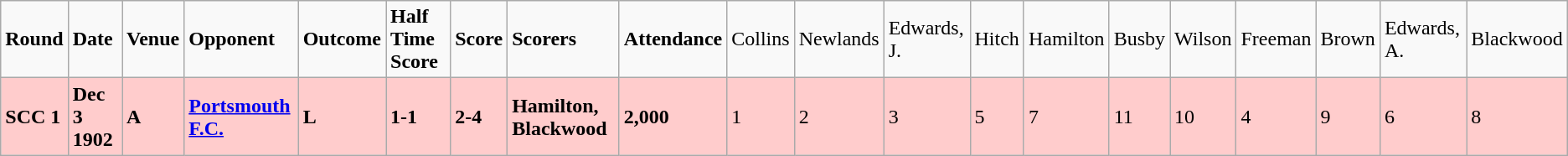<table class="wikitable">
<tr>
<td><strong>Round</strong></td>
<td><strong>Date</strong></td>
<td><strong>Venue</strong></td>
<td><strong>Opponent</strong></td>
<td><strong>Outcome</strong></td>
<td><strong>Half Time Score</strong></td>
<td><strong>Score</strong></td>
<td><strong>Scorers</strong></td>
<td><strong>Attendance</strong></td>
<td>Collins</td>
<td>Newlands</td>
<td>Edwards, J.</td>
<td>Hitch</td>
<td>Hamilton</td>
<td>Busby</td>
<td>Wilson</td>
<td>Freeman</td>
<td>Brown</td>
<td>Edwards, A.</td>
<td>Blackwood</td>
</tr>
<tr bgcolor="#FFCCCC">
<td><strong>SCC 1</strong></td>
<td><strong>Dec 3 1902</strong></td>
<td><strong>A</strong></td>
<td><a href='#'><strong>Portsmouth F.C.</strong></a></td>
<td><strong>L</strong></td>
<td><strong>1-1</strong></td>
<td><strong>2-4</strong></td>
<td><strong>Hamilton, Blackwood</strong></td>
<td><strong>2,000</strong></td>
<td>1</td>
<td>2</td>
<td>3</td>
<td>5</td>
<td>7</td>
<td>11</td>
<td>10</td>
<td>4</td>
<td>9</td>
<td>6</td>
<td>8</td>
</tr>
</table>
